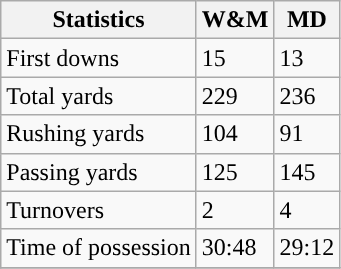<table class="wikitable">
<tr>
<th>Statistics</th>
<th>W&M</th>
<th>MD</th>
</tr>
<tr>
<td>First downs</td>
<td>15</td>
<td>13</td>
</tr>
<tr>
<td>Total yards</td>
<td>229</td>
<td>236</td>
</tr>
<tr>
<td>Rushing yards</td>
<td>104</td>
<td>91</td>
</tr>
<tr>
<td>Passing yards</td>
<td>125</td>
<td>145</td>
</tr>
<tr>
<td>Turnovers</td>
<td>2</td>
<td>4</td>
</tr>
<tr>
<td>Time of possession</td>
<td>30:48</td>
<td>29:12</td>
</tr>
<tr>
</tr>
</table>
